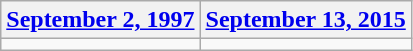<table class=wikitable>
<tr>
<th><a href='#'>September 2, 1997</a></th>
<th><a href='#'>September 13, 2015</a></th>
</tr>
<tr>
<td></td>
<td></td>
</tr>
</table>
